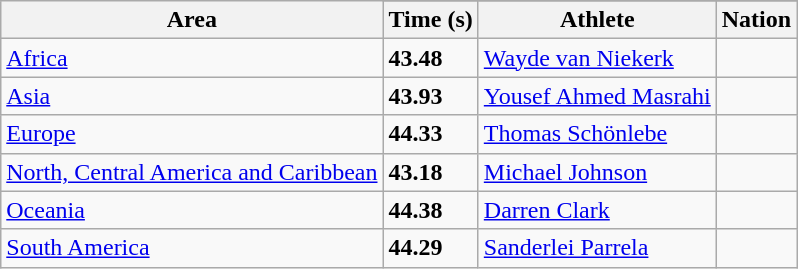<table class="wikitable sortable">
<tr>
<th rowspan=2>Area</th>
</tr>
<tr>
<th>Time (s)</th>
<th>Athlete</th>
<th>Nation</th>
</tr>
<tr>
<td><a href='#'>Africa</a> </td>
<td><strong>43.48</strong></td>
<td><a href='#'>Wayde van Niekerk</a></td>
<td></td>
</tr>
<tr>
<td><a href='#'>Asia</a> </td>
<td><strong>43.93</strong></td>
<td><a href='#'>Yousef Ahmed Masrahi</a></td>
<td></td>
</tr>
<tr>
<td><a href='#'>Europe</a> </td>
<td><strong>44.33</strong></td>
<td><a href='#'>Thomas Schönlebe</a></td>
<td></td>
</tr>
<tr>
<td><a href='#'>North, Central America and Caribbean</a> </td>
<td><strong>43.18</strong></td>
<td><a href='#'>Michael Johnson</a></td>
<td></td>
</tr>
<tr>
<td><a href='#'>Oceania</a> </td>
<td><strong>44.38</strong></td>
<td><a href='#'>Darren Clark</a></td>
<td></td>
</tr>
<tr>
<td><a href='#'>South America</a> </td>
<td><strong>44.29</strong></td>
<td><a href='#'>Sanderlei Parrela</a></td>
<td></td>
</tr>
</table>
